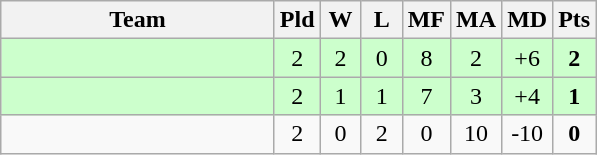<table class=wikitable style="text-align:center">
<tr>
<th width=175>Team</th>
<th width=20>Pld</th>
<th width=20>W</th>
<th width=20>L</th>
<th width=20>MF</th>
<th width=20>MA</th>
<th width=20>MD</th>
<th width=20>Pts</th>
</tr>
<tr bgcolor=ccffcc>
<td align=left></td>
<td>2</td>
<td>2</td>
<td>0</td>
<td>8</td>
<td>2</td>
<td>+6</td>
<td><strong>2</strong></td>
</tr>
<tr bgcolor=ccffcc>
<td align=left></td>
<td>2</td>
<td>1</td>
<td>1</td>
<td>7</td>
<td>3</td>
<td>+4</td>
<td><strong>1</strong></td>
</tr>
<tr>
<td align=left></td>
<td>2</td>
<td>0</td>
<td>2</td>
<td>0</td>
<td>10</td>
<td>-10</td>
<td><strong>0</strong></td>
</tr>
</table>
